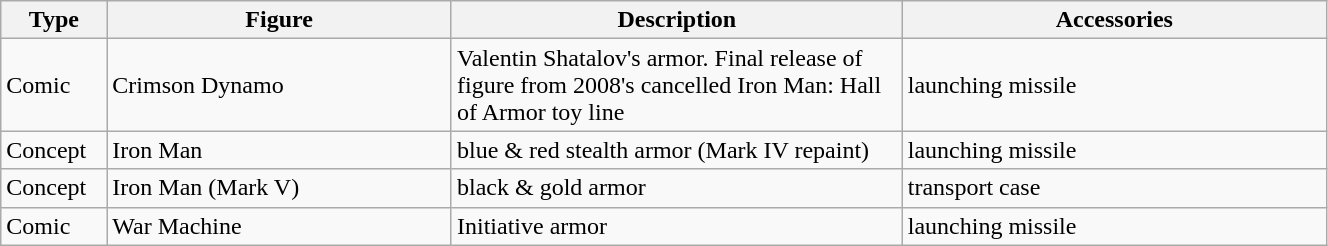<table class="wikitable" width="70%">
<tr>
<th width=8%><strong>Type</strong></th>
<th width=26%><strong>Figure</strong></th>
<th width=34%><strong>Description</strong></th>
<th width=32%><strong>Accessories</strong></th>
</tr>
<tr>
<td>Comic</td>
<td>Crimson Dynamo</td>
<td>Valentin Shatalov's armor. Final release of figure from 2008's cancelled Iron Man: Hall of Armor toy line</td>
<td>launching missile</td>
</tr>
<tr>
<td>Concept</td>
<td>Iron Man</td>
<td>blue & red stealth armor (Mark IV repaint)</td>
<td>launching missile</td>
</tr>
<tr>
<td>Concept</td>
<td>Iron Man (Mark V)</td>
<td>black & gold armor</td>
<td>transport case</td>
</tr>
<tr>
<td>Comic</td>
<td>War Machine</td>
<td>Initiative armor</td>
<td>launching missile</td>
</tr>
</table>
